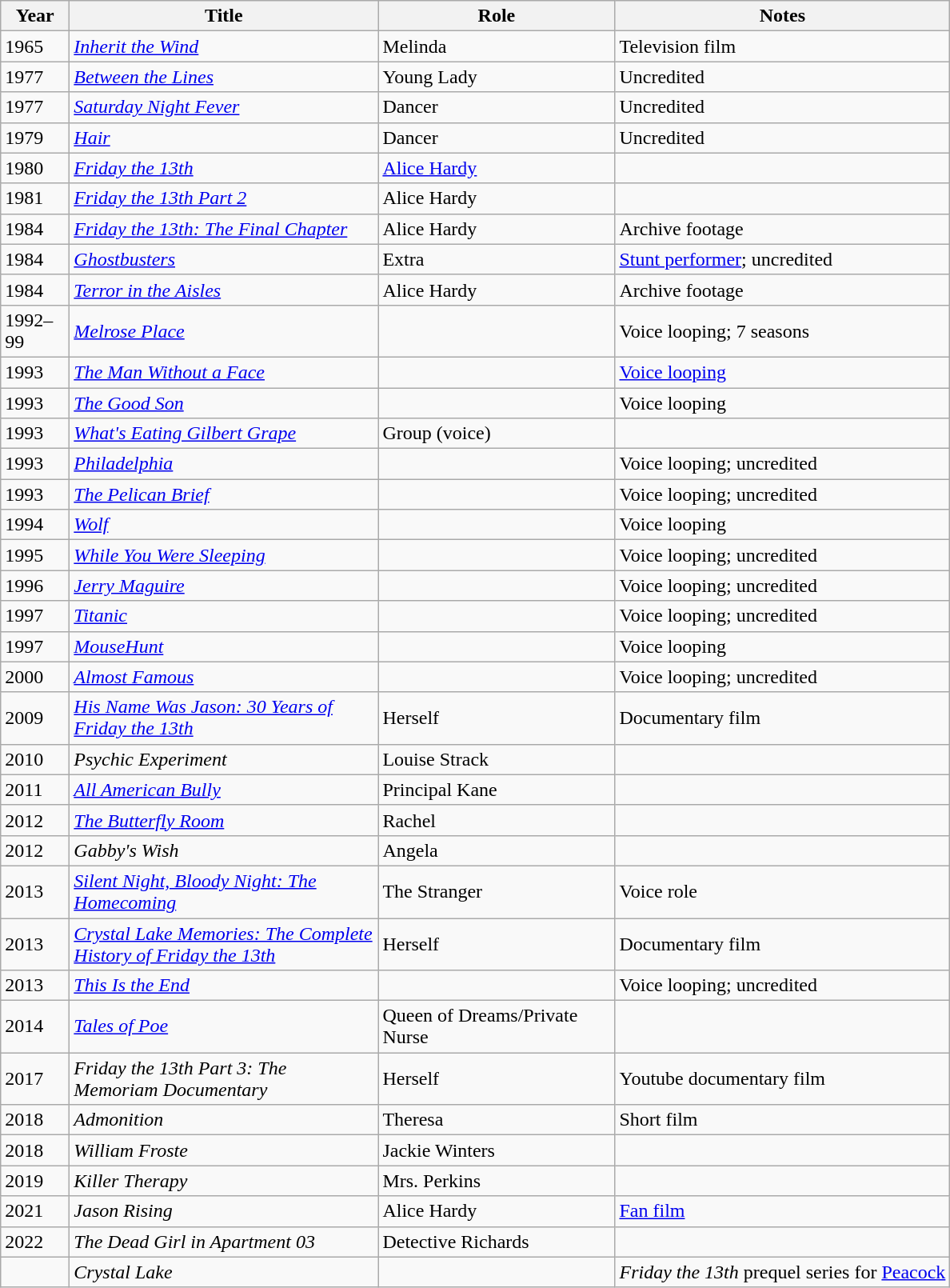<table class="wikitable sortable">
<tr>
<th style="width:50px;">Year</th>
<th style="width:250px;">Title</th>
<th style="width:190px;">Role</th>
<th class="unsortable">Notes</th>
</tr>
<tr>
<td>1965</td>
<td><em><a href='#'>Inherit the Wind</a></em></td>
<td>Melinda</td>
<td>Television film</td>
</tr>
<tr>
<td>1977</td>
<td><em><a href='#'>Between the Lines</a></em></td>
<td>Young Lady</td>
<td>Uncredited</td>
</tr>
<tr>
<td>1977</td>
<td><em><a href='#'>Saturday Night Fever</a></em></td>
<td>Dancer</td>
<td>Uncredited</td>
</tr>
<tr>
<td>1979</td>
<td><em><a href='#'>Hair</a></em></td>
<td>Dancer</td>
<td>Uncredited</td>
</tr>
<tr>
<td>1980</td>
<td><em><a href='#'>Friday the 13th</a></em></td>
<td><a href='#'>Alice Hardy</a></td>
<td></td>
</tr>
<tr>
<td>1981</td>
<td><em><a href='#'>Friday the 13th Part 2</a></em></td>
<td>Alice Hardy</td>
<td></td>
</tr>
<tr>
<td>1984</td>
<td><em><a href='#'>Friday the 13th: The Final Chapter</a></em></td>
<td>Alice Hardy</td>
<td>Archive footage</td>
</tr>
<tr>
<td>1984</td>
<td><em><a href='#'>Ghostbusters</a></em></td>
<td>Extra</td>
<td><a href='#'>Stunt performer</a>; uncredited</td>
</tr>
<tr>
<td>1984</td>
<td><em><a href='#'>Terror in the Aisles</a></em></td>
<td>Alice Hardy</td>
<td>Archive footage</td>
</tr>
<tr>
<td>1992–99</td>
<td><em><a href='#'>Melrose Place</a></em></td>
<td></td>
<td>Voice looping; 7 seasons</td>
</tr>
<tr>
<td>1993</td>
<td><em><a href='#'>The Man Without a Face</a></em></td>
<td></td>
<td><a href='#'>Voice looping</a></td>
</tr>
<tr>
<td>1993</td>
<td><em><a href='#'>The Good Son</a></em></td>
<td></td>
<td>Voice looping</td>
</tr>
<tr>
<td>1993</td>
<td><em><a href='#'>What's Eating Gilbert Grape</a></em></td>
<td>Group (voice)</td>
<td></td>
</tr>
<tr>
<td>1993</td>
<td><em><a href='#'>Philadelphia</a></em></td>
<td></td>
<td>Voice looping; uncredited</td>
</tr>
<tr>
<td>1993</td>
<td><em><a href='#'>The Pelican Brief</a></em></td>
<td></td>
<td>Voice looping; uncredited</td>
</tr>
<tr>
<td>1994</td>
<td><em><a href='#'>Wolf</a></em></td>
<td></td>
<td>Voice looping</td>
</tr>
<tr>
<td>1995</td>
<td><em><a href='#'>While You Were Sleeping</a></em></td>
<td></td>
<td>Voice looping; uncredited</td>
</tr>
<tr>
<td>1996</td>
<td><em><a href='#'>Jerry Maguire</a></em></td>
<td></td>
<td>Voice looping; uncredited</td>
</tr>
<tr>
<td>1997</td>
<td><em><a href='#'>Titanic</a></em></td>
<td></td>
<td>Voice looping; uncredited</td>
</tr>
<tr>
<td>1997</td>
<td><em><a href='#'>MouseHunt</a></em></td>
<td></td>
<td>Voice looping</td>
</tr>
<tr>
<td>2000</td>
<td><em><a href='#'>Almost Famous</a></em></td>
<td></td>
<td>Voice looping; uncredited</td>
</tr>
<tr>
<td>2009</td>
<td><em><a href='#'>His Name Was Jason: 30 Years of Friday the 13th</a></em></td>
<td>Herself</td>
<td>Documentary film</td>
</tr>
<tr>
<td>2010</td>
<td><em>Psychic Experiment</em></td>
<td>Louise Strack</td>
<td></td>
</tr>
<tr>
<td>2011</td>
<td><em><a href='#'>All American Bully</a></em></td>
<td>Principal Kane</td>
<td></td>
</tr>
<tr>
<td>2012</td>
<td><em><a href='#'>The Butterfly Room</a></em></td>
<td>Rachel</td>
<td></td>
</tr>
<tr>
<td>2012</td>
<td><em>Gabby's Wish</em></td>
<td>Angela</td>
<td></td>
</tr>
<tr>
<td>2013</td>
<td><em><a href='#'>Silent Night, Bloody Night: The Homecoming</a></em></td>
<td>The Stranger</td>
<td>Voice role</td>
</tr>
<tr>
<td>2013</td>
<td><em><a href='#'>Crystal Lake Memories: The Complete History of Friday the 13th</a></em></td>
<td>Herself</td>
<td>Documentary film</td>
</tr>
<tr>
<td>2013</td>
<td><em><a href='#'>This Is the End</a></em></td>
<td></td>
<td>Voice looping; uncredited</td>
</tr>
<tr>
<td>2014</td>
<td><em><a href='#'>Tales of Poe</a></em></td>
<td>Queen of Dreams/Private Nurse</td>
<td></td>
</tr>
<tr>
<td>2017</td>
<td><em>Friday the 13th Part 3: The Memoriam Documentary</em></td>
<td>Herself</td>
<td>Youtube documentary film</td>
</tr>
<tr>
<td>2018</td>
<td><em>Admonition</em></td>
<td>Theresa</td>
<td>Short film</td>
</tr>
<tr>
<td>2018</td>
<td><em>William Froste</em></td>
<td>Jackie Winters</td>
<td></td>
</tr>
<tr>
<td>2019</td>
<td><em>Killer Therapy</em></td>
<td>Mrs. Perkins</td>
<td></td>
</tr>
<tr>
<td>2021</td>
<td><em>Jason Rising</em></td>
<td>Alice Hardy</td>
<td><a href='#'>Fan film</a></td>
</tr>
<tr>
<td>2022</td>
<td><em>The Dead Girl in Apartment 03</em></td>
<td>Detective Richards</td>
<td></td>
</tr>
<tr>
<td></td>
<td><em>Crystal Lake</em></td>
<td></td>
<td><em>Friday the 13th</em> prequel series for <a href='#'>Peacock</a></td>
</tr>
</table>
